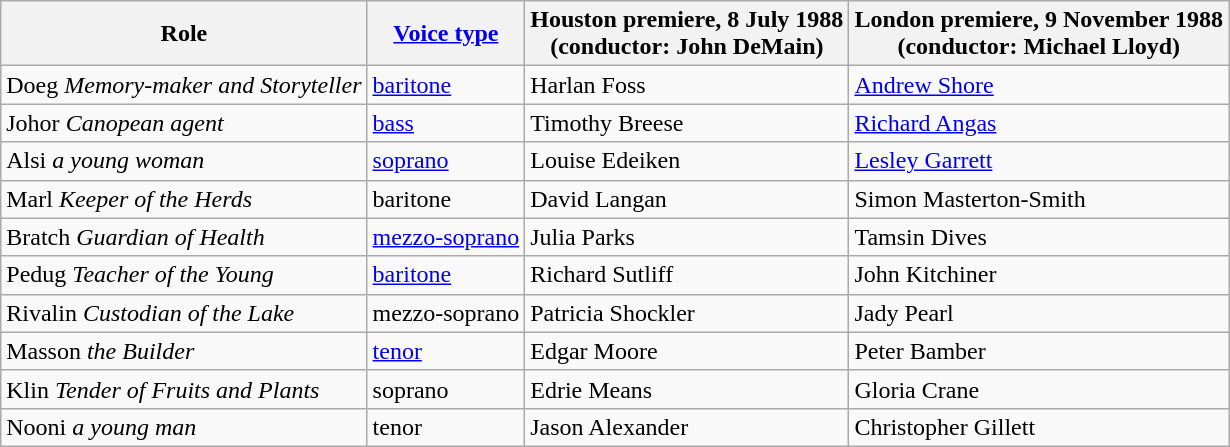<table class="wikitable">
<tr>
<th>Role</th>
<th><a href='#'>Voice type</a></th>
<th>Houston premiere, 8 July 1988<br>(conductor: John DeMain)</th>
<th>London premiere, 9 November 1988<br>(conductor: Michael Lloyd)</th>
</tr>
<tr>
<td>Doeg <em>Memory-maker and Storyteller</em></td>
<td><a href='#'>baritone</a></td>
<td>Harlan Foss</td>
<td><a href='#'>Andrew Shore</a></td>
</tr>
<tr>
<td>Johor <em>Canopean agent</em></td>
<td><a href='#'>bass</a></td>
<td>Timothy Breese</td>
<td><a href='#'>Richard Angas</a></td>
</tr>
<tr>
<td>Alsi <em>a young woman</em></td>
<td><a href='#'>soprano</a></td>
<td>Louise Edeiken</td>
<td><a href='#'>Lesley Garrett</a></td>
</tr>
<tr>
<td>Marl <em>Keeper of the Herds</em></td>
<td>baritone</td>
<td>David Langan</td>
<td>Simon Masterton-Smith</td>
</tr>
<tr>
<td>Bratch <em>Guardian of Health</em></td>
<td><a href='#'>mezzo-soprano</a></td>
<td>Julia Parks</td>
<td>Tamsin Dives</td>
</tr>
<tr>
<td>Pedug <em>Teacher of the Young</em></td>
<td><a href='#'>baritone</a></td>
<td>Richard Sutliff</td>
<td>John Kitchiner</td>
</tr>
<tr>
<td>Rivalin <em>Custodian of the Lake</em></td>
<td>mezzo-soprano</td>
<td>Patricia Shockler</td>
<td>Jady Pearl</td>
</tr>
<tr>
<td>Masson <em>the Builder</em></td>
<td><a href='#'>tenor</a></td>
<td>Edgar Moore</td>
<td>Peter Bamber</td>
</tr>
<tr>
<td>Klin <em>Tender of Fruits and Plants</em></td>
<td>soprano</td>
<td>Edrie Means</td>
<td>Gloria Crane</td>
</tr>
<tr>
<td>Nooni <em>a young man</em></td>
<td>tenor</td>
<td>Jason Alexander</td>
<td>Christopher Gillett</td>
</tr>
</table>
